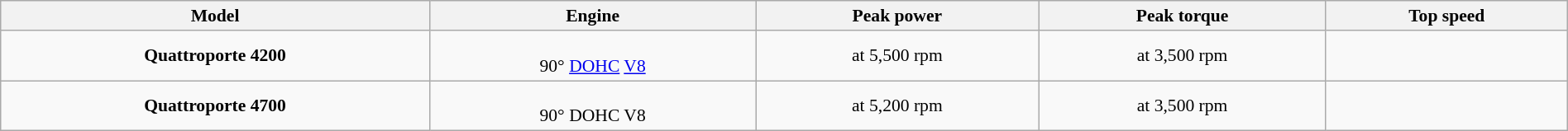<table class="wikitable"  style="width:100%; text-align:center; font-size:90%;">
<tr>
<th>Model</th>
<th>Engine</th>
<th>Peak power</th>
<th>Peak torque</th>
<th>Top speed</th>
</tr>
<tr>
<td><strong>Quattroporte 4200</strong></td>
<td><br>90° <a href='#'>DOHC</a> <a href='#'>V8</a></td>
<td> at 5,500 rpm</td>
<td> at 3,500 rpm</td>
<td></td>
</tr>
<tr>
<td><strong>Quattroporte 4700</strong></td>
<td><br>90° DOHC V8</td>
<td> at 5,200 rpm</td>
<td> at 3,500 rpm</td>
<td></td>
</tr>
</table>
